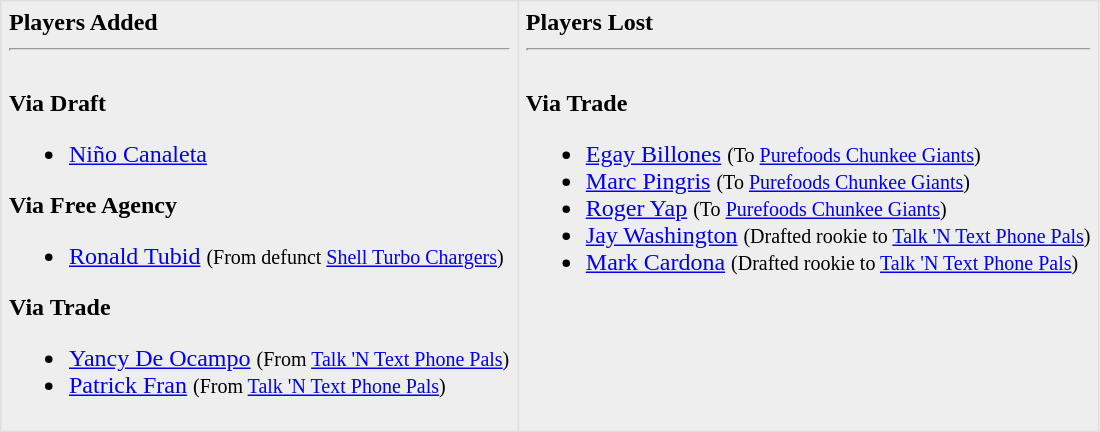<table border=1 style="border-collapse:collapse; background-color:#eeeeee" bordercolor="#DFDFDF" cellpadding="5">
<tr>
<td valign="top"><strong>Players Added</strong> <hr><br><strong>Via Draft</strong><ul><li><a href='#'>Niño Canaleta</a></li></ul><strong>Via Free Agency</strong><ul><li><a href='#'>Ronald Tubid</a> <small>(From defunct <a href='#'>Shell Turbo Chargers</a>)</small></li></ul><strong>Via Trade</strong><ul><li><a href='#'>Yancy De Ocampo</a> <small>(From <a href='#'>Talk 'N Text Phone Pals</a>)</small> </li><li><a href='#'>Patrick Fran</a> <small>(From <a href='#'>Talk 'N Text Phone Pals</a>)</small></li></ul></td>
<td valign="top"><strong>Players Lost</strong> <hr><br><strong>Via Trade</strong><ul><li><a href='#'>Egay Billones</a> <small>(To <a href='#'>Purefoods Chunkee Giants</a>)</small></li><li><a href='#'>Marc Pingris</a> <small>(To <a href='#'>Purefoods Chunkee Giants</a>)</small></li><li><a href='#'>Roger Yap</a> <small>(To <a href='#'>Purefoods Chunkee Giants</a>)</small></li><li><a href='#'>Jay Washington</a> <small>(Drafted rookie to <a href='#'>Talk 'N Text Phone Pals</a>)</small></li><li><a href='#'>Mark Cardona</a> <small>(Drafted rookie to <a href='#'>Talk 'N Text Phone Pals</a>)</small> </li></ul></td>
</tr>
</table>
